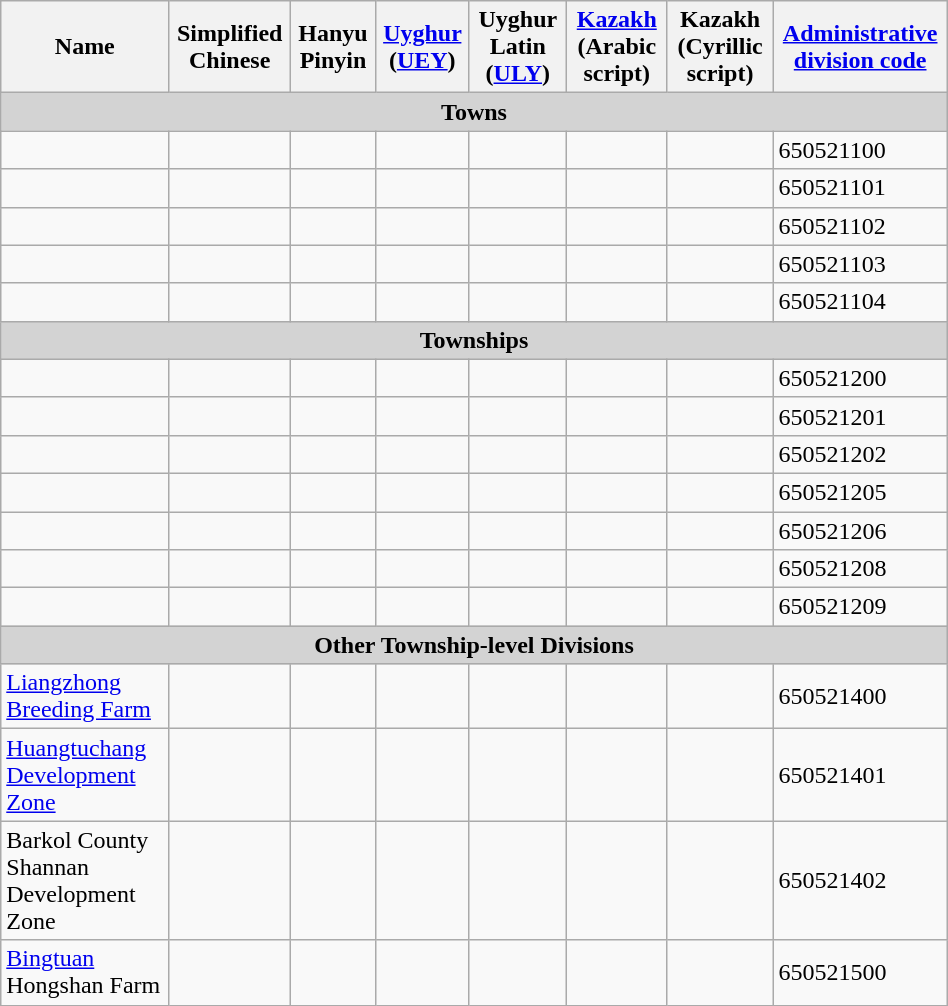<table class="wikitable" align="center" style="width:50%; border="1">
<tr>
<th>Name</th>
<th>Simplified Chinese</th>
<th>Hanyu Pinyin</th>
<th><a href='#'>Uyghur</a> (<a href='#'>UEY</a>)</th>
<th>Uyghur Latin (<a href='#'>ULY</a>)</th>
<th><a href='#'>Kazakh</a> (Arabic script)</th>
<th>Kazakh (Cyrillic script)</th>
<th><a href='#'>Administrative division code</a></th>
</tr>
<tr>
<td colspan="8"  style="text-align:center; background:#d3d3d3;"><strong>Towns</strong></td>
</tr>
<tr --------->
<td></td>
<td></td>
<td></td>
<td></td>
<td></td>
<td></td>
<td></td>
<td>650521100</td>
</tr>
<tr>
<td></td>
<td></td>
<td></td>
<td></td>
<td></td>
<td></td>
<td></td>
<td>650521101</td>
</tr>
<tr>
<td></td>
<td></td>
<td></td>
<td></td>
<td></td>
<td></td>
<td></td>
<td>650521102</td>
</tr>
<tr>
<td></td>
<td></td>
<td></td>
<td></td>
<td></td>
<td></td>
<td></td>
<td>650521103</td>
</tr>
<tr>
<td></td>
<td></td>
<td></td>
<td></td>
<td></td>
<td></td>
<td></td>
<td>650521104</td>
</tr>
<tr --------->
<td colspan="8"  style="text-align:center; background:#d3d3d3;"><strong>Townships</strong></td>
</tr>
<tr --------->
<td></td>
<td></td>
<td></td>
<td></td>
<td></td>
<td></td>
<td></td>
<td>650521200</td>
</tr>
<tr>
<td></td>
<td></td>
<td></td>
<td></td>
<td></td>
<td></td>
<td></td>
<td>650521201</td>
</tr>
<tr>
<td></td>
<td></td>
<td></td>
<td></td>
<td></td>
<td></td>
<td></td>
<td>650521202</td>
</tr>
<tr>
<td></td>
<td></td>
<td></td>
<td></td>
<td></td>
<td></td>
<td></td>
<td>650521205</td>
</tr>
<tr>
<td></td>
<td></td>
<td></td>
<td></td>
<td></td>
<td></td>
<td></td>
<td>650521206</td>
</tr>
<tr>
<td></td>
<td></td>
<td></td>
<td></td>
<td></td>
<td></td>
<td></td>
<td>650521208</td>
</tr>
<tr>
<td></td>
<td></td>
<td></td>
<td></td>
<td></td>
<td></td>
<td></td>
<td>650521209</td>
</tr>
<tr --------->
<td colspan="8"  style="text-align:center; background:#d3d3d3;"><strong>Other Township-level Divisions</strong></td>
</tr>
<tr --------->
<td><a href='#'>Liangzhong Breeding Farm</a></td>
<td></td>
<td></td>
<td></td>
<td></td>
<td></td>
<td></td>
<td>650521400</td>
</tr>
<tr>
<td><a href='#'>Huangtuchang Development Zone</a></td>
<td></td>
<td></td>
<td></td>
<td></td>
<td></td>
<td></td>
<td>650521401</td>
</tr>
<tr>
<td>Barkol County Shannan Development Zone</td>
<td></td>
<td></td>
<td></td>
<td></td>
<td></td>
<td></td>
<td>650521402</td>
</tr>
<tr>
<td><a href='#'>Bingtuan</a> Hongshan Farm</td>
<td></td>
<td></td>
<td></td>
<td></td>
<td></td>
<td></td>
<td>650521500</td>
</tr>
</table>
